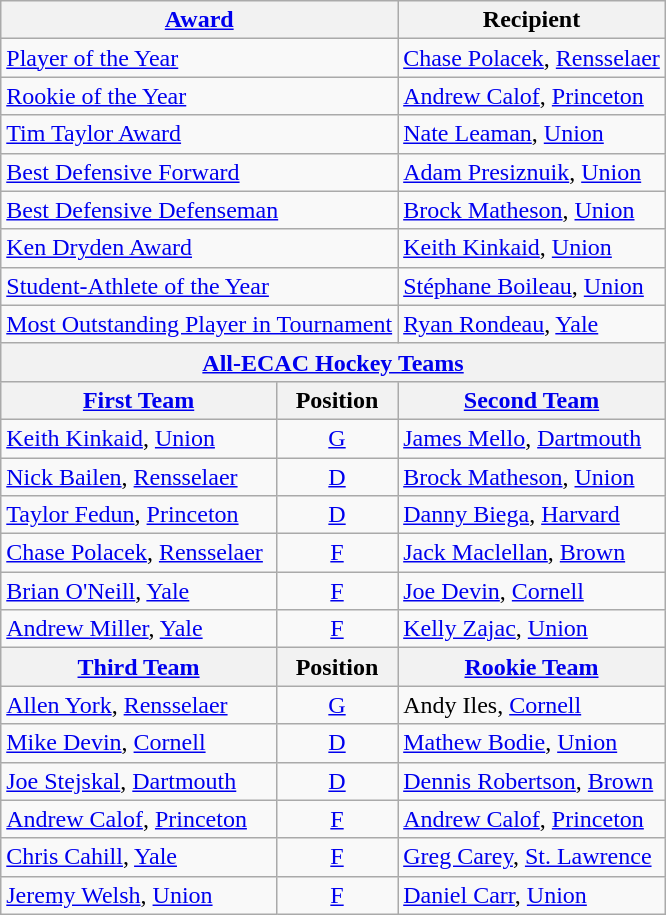<table class="wikitable">
<tr>
<th colspan=2><a href='#'>Award</a></th>
<th>Recipient</th>
</tr>
<tr>
<td colspan=2><a href='#'>Player of the Year</a></td>
<td><a href='#'>Chase Polacek</a>, <a href='#'>Rensselaer</a></td>
</tr>
<tr>
<td colspan=2><a href='#'>Rookie of the Year</a></td>
<td><a href='#'>Andrew Calof</a>, <a href='#'>Princeton</a></td>
</tr>
<tr>
<td colspan=2><a href='#'>Tim Taylor Award</a></td>
<td><a href='#'>Nate Leaman</a>, <a href='#'>Union</a></td>
</tr>
<tr>
<td colspan=2><a href='#'>Best Defensive Forward</a></td>
<td><a href='#'>Adam Presiznuik</a>, <a href='#'>Union</a></td>
</tr>
<tr>
<td colspan=2><a href='#'>Best Defensive Defenseman</a></td>
<td><a href='#'>Brock Matheson</a>, <a href='#'>Union</a></td>
</tr>
<tr>
<td colspan=2><a href='#'>Ken Dryden Award</a></td>
<td><a href='#'>Keith Kinkaid</a>, <a href='#'>Union</a></td>
</tr>
<tr>
<td colspan=2><a href='#'>Student-Athlete of the Year</a></td>
<td><a href='#'>Stéphane Boileau</a>, <a href='#'>Union</a></td>
</tr>
<tr>
<td colspan=2><a href='#'>Most Outstanding Player in Tournament</a></td>
<td><a href='#'>Ryan Rondeau</a>, <a href='#'>Yale</a></td>
</tr>
<tr>
<th colspan=3><a href='#'>All-ECAC Hockey Teams</a></th>
</tr>
<tr>
<th><a href='#'>First Team</a></th>
<th>  Position  </th>
<th><a href='#'>Second Team</a></th>
</tr>
<tr>
<td><a href='#'>Keith Kinkaid</a>, <a href='#'>Union</a></td>
<td align=center><a href='#'>G</a></td>
<td><a href='#'>James Mello</a>, <a href='#'>Dartmouth</a></td>
</tr>
<tr>
<td><a href='#'>Nick Bailen</a>, <a href='#'>Rensselaer</a></td>
<td align=center><a href='#'>D</a></td>
<td><a href='#'>Brock Matheson</a>, <a href='#'>Union</a></td>
</tr>
<tr>
<td><a href='#'>Taylor Fedun</a>, <a href='#'>Princeton</a></td>
<td align=center><a href='#'>D</a></td>
<td><a href='#'>Danny Biega</a>, <a href='#'>Harvard</a></td>
</tr>
<tr>
<td><a href='#'>Chase Polacek</a>, <a href='#'>Rensselaer</a></td>
<td align=center><a href='#'>F</a></td>
<td><a href='#'>Jack Maclellan</a>, <a href='#'>Brown</a></td>
</tr>
<tr>
<td><a href='#'>Brian O'Neill</a>, <a href='#'>Yale</a></td>
<td align=center><a href='#'>F</a></td>
<td><a href='#'>Joe Devin</a>, <a href='#'>Cornell</a></td>
</tr>
<tr>
<td><a href='#'>Andrew Miller</a>, <a href='#'>Yale</a></td>
<td align=center><a href='#'>F</a></td>
<td><a href='#'>Kelly Zajac</a>, <a href='#'>Union</a></td>
</tr>
<tr>
<th><a href='#'>Third Team</a></th>
<th>  Position  </th>
<th><a href='#'>Rookie Team</a></th>
</tr>
<tr>
<td><a href='#'>Allen York</a>, <a href='#'>Rensselaer</a></td>
<td align=center><a href='#'>G</a></td>
<td>Andy Iles, <a href='#'>Cornell</a></td>
</tr>
<tr>
<td><a href='#'>Mike Devin</a>, <a href='#'>Cornell</a></td>
<td align=center><a href='#'>D</a></td>
<td><a href='#'>Mathew Bodie</a>, <a href='#'>Union</a></td>
</tr>
<tr>
<td><a href='#'>Joe Stejskal</a>, <a href='#'>Dartmouth</a></td>
<td align=center><a href='#'>D</a></td>
<td><a href='#'>Dennis Robertson</a>, <a href='#'>Brown</a></td>
</tr>
<tr>
<td><a href='#'>Andrew Calof</a>, <a href='#'>Princeton</a></td>
<td align=center><a href='#'>F</a></td>
<td><a href='#'>Andrew Calof</a>, <a href='#'>Princeton</a></td>
</tr>
<tr>
<td><a href='#'>Chris Cahill</a>, <a href='#'>Yale</a></td>
<td align=center><a href='#'>F</a></td>
<td><a href='#'>Greg Carey</a>, <a href='#'>St. Lawrence</a></td>
</tr>
<tr>
<td><a href='#'>Jeremy Welsh</a>, <a href='#'>Union</a></td>
<td align=center><a href='#'>F</a></td>
<td><a href='#'>Daniel Carr</a>, <a href='#'>Union</a></td>
</tr>
</table>
